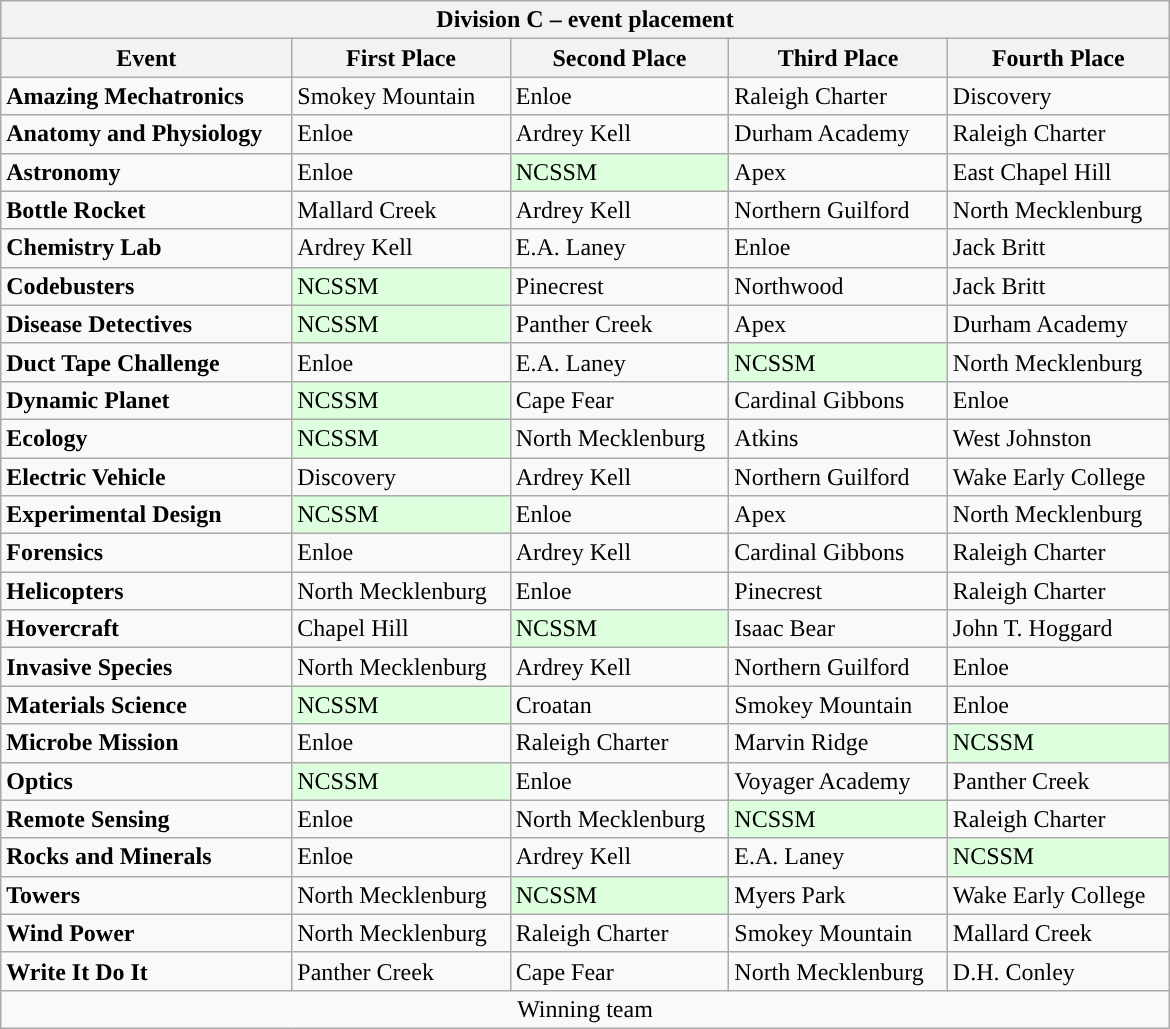<table class="wikitable collapsible collapsed" style="float:left; width:780px">
<tr>
<th colspan=5>Division C – event placement</th>
</tr>
<tr>
<th>Event</th>
<th>First Place</th>
<th>Second Place</th>
<th>Third Place</th>
<th>Fourth Place</th>
</tr>
<tr>
<td><strong>Amazing Mechatronics</strong></td>
<td>Smokey Mountain</td>
<td>Enloe</td>
<td>Raleigh Charter</td>
<td>Discovery</td>
</tr>
<tr>
<td><strong>Anatomy and Physiology</strong></td>
<td>Enloe</td>
<td>Ardrey Kell</td>
<td>Durham Academy</td>
<td>Raleigh Charter</td>
</tr>
<tr>
<td><strong>Astronomy</strong></td>
<td>Enloe</td>
<td style="background:#ddffdd">NCSSM</td>
<td>Apex</td>
<td>East Chapel Hill</td>
</tr>
<tr>
<td><strong>Bottle Rocket</strong></td>
<td>Mallard Creek</td>
<td>Ardrey Kell</td>
<td>Northern Guilford</td>
<td>North Mecklenburg</td>
</tr>
<tr>
<td><strong>Chemistry Lab</strong></td>
<td>Ardrey Kell</td>
<td>E.A. Laney</td>
<td>Enloe</td>
<td>Jack Britt</td>
</tr>
<tr>
<td><strong>Codebusters</strong></td>
<td style="background:#ddffdd">NCSSM</td>
<td>Pinecrest</td>
<td>Northwood</td>
<td>Jack Britt</td>
</tr>
<tr>
<td><strong>Disease Detectives</strong></td>
<td style="background:#ddffdd">NCSSM</td>
<td>Panther Creek</td>
<td>Apex</td>
<td>Durham Academy</td>
</tr>
<tr>
<td><strong>Duct Tape Challenge</strong></td>
<td>Enloe</td>
<td>E.A. Laney</td>
<td style="background:#ddffdd">NCSSM</td>
<td>North Mecklenburg</td>
</tr>
<tr>
<td><strong>Dynamic Planet</strong></td>
<td style="background:#ddffdd">NCSSM</td>
<td>Cape Fear</td>
<td>Cardinal Gibbons</td>
<td>Enloe</td>
</tr>
<tr>
<td><strong>Ecology</strong></td>
<td style="background:#ddffdd">NCSSM</td>
<td>North Mecklenburg</td>
<td>Atkins</td>
<td>West Johnston</td>
</tr>
<tr>
<td><strong>Electric Vehicle</strong></td>
<td>Discovery</td>
<td>Ardrey Kell</td>
<td>Northern Guilford</td>
<td>Wake Early College</td>
</tr>
<tr>
<td><strong>Experimental Design</strong></td>
<td style="background:#ddffdd">NCSSM</td>
<td>Enloe</td>
<td>Apex</td>
<td>North Mecklenburg</td>
</tr>
<tr>
<td><strong>Forensics</strong></td>
<td>Enloe</td>
<td>Ardrey Kell</td>
<td>Cardinal Gibbons</td>
<td>Raleigh Charter</td>
</tr>
<tr>
<td><strong>Helicopters</strong></td>
<td>North Mecklenburg</td>
<td>Enloe</td>
<td>Pinecrest</td>
<td>Raleigh Charter</td>
</tr>
<tr>
<td><strong>Hovercraft</strong></td>
<td>Chapel Hill</td>
<td style="background:#ddffdd">NCSSM</td>
<td>Isaac Bear</td>
<td>John T. Hoggard</td>
</tr>
<tr>
<td><strong>Invasive Species</strong></td>
<td>North Mecklenburg</td>
<td>Ardrey Kell</td>
<td>Northern Guilford</td>
<td>Enloe</td>
</tr>
<tr>
<td><strong>Materials Science</strong></td>
<td style="background:#ddffdd">NCSSM</td>
<td>Croatan</td>
<td>Smokey Mountain</td>
<td>Enloe</td>
</tr>
<tr>
<td><strong>Microbe Mission</strong></td>
<td>Enloe</td>
<td>Raleigh Charter</td>
<td>Marvin Ridge</td>
<td style="background:#ddffdd">NCSSM</td>
</tr>
<tr>
<td><strong>Optics</strong></td>
<td style="background:#ddffdd">NCSSM</td>
<td>Enloe</td>
<td>Voyager Academy</td>
<td>Panther Creek</td>
</tr>
<tr>
<td><strong>Remote Sensing</strong></td>
<td>Enloe</td>
<td>North Mecklenburg</td>
<td style="background:#ddffdd">NCSSM</td>
<td>Raleigh Charter</td>
</tr>
<tr>
<td><strong>Rocks and Minerals</strong></td>
<td>Enloe</td>
<td>Ardrey Kell</td>
<td>E.A. Laney</td>
<td style="background:#ddffdd">NCSSM</td>
</tr>
<tr>
<td><strong>Towers</strong></td>
<td>North Mecklenburg</td>
<td style="background:#ddffdd">NCSSM</td>
<td>Myers Park</td>
<td>Wake Early College</td>
</tr>
<tr>
<td><strong>Wind Power</strong></td>
<td>North Mecklenburg</td>
<td>Raleigh Charter</td>
<td>Smokey Mountain</td>
<td>Mallard Creek</td>
</tr>
<tr>
<td><strong>Write It Do It</strong></td>
<td>Panther Creek</td>
<td>Cape Fear</td>
<td>North Mecklenburg</td>
<td>D.H. Conley</td>
</tr>
<tr>
<td colspan=5 style=text-align:center> Winning team</td>
</tr>
</table>
